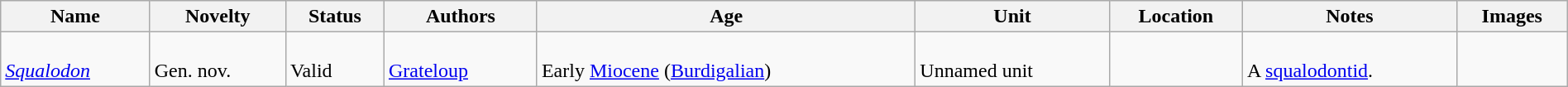<table class="wikitable sortable" align="center" width="100%">
<tr>
<th>Name</th>
<th><strong>Novelty</strong></th>
<th>Status</th>
<th colspan="2">Authors</th>
<th>Age</th>
<th>Unit</th>
<th>Location</th>
<th>Notes</th>
<th><strong>Images</strong></th>
</tr>
<tr>
<td><br><em><a href='#'>Squalodon</a></em></td>
<td><br>Gen. nov.</td>
<td><br>Valid</td>
<td style="border-right:0px" valign="top"><br><a href='#'>Grateloup</a></td>
<td style="border-left:0px" valign="top"></td>
<td><br>Early <a href='#'>Miocene</a> (<a href='#'>Burdigalian</a>)</td>
<td><br>Unnamed unit</td>
<td><br></td>
<td><br>A <a href='#'>squalodontid</a>.</td>
<td><br></td>
</tr>
</table>
